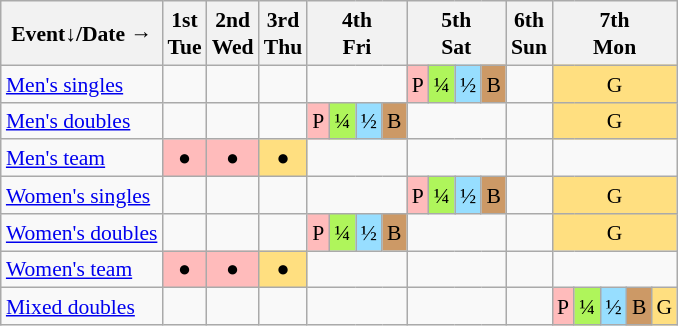<table class="wikitable" style="margin:0.5em auto; font-size:90%; line-height:1.25em; text-align:center;">
<tr>
<th>Event↓/Date →</th>
<th>1st<br>Tue</th>
<th>2nd<br>Wed</th>
<th>3rd<br>Thu</th>
<th colspan=4>4th<br>Fri</th>
<th colspan=4>5th<br>Sat</th>
<th>6th<br>Sun</th>
<th colspan=5>7th<br>Mon</th>
</tr>
<tr>
<td align="left"><a href='#'>Men's singles</a></td>
<td></td>
<td></td>
<td></td>
<td colspan=4></td>
<td bgcolor="#FFBBBB">P</td>
<td bgcolor="#AFF55B">¼</td>
<td bgcolor="#97DEFF">½</td>
<td bgcolor="#CC9966">B</td>
<td></td>
<td colspan=5 bgcolor="#FFDF80">G</td>
</tr>
<tr>
<td align="left"><a href='#'>Men's doubles</a></td>
<td></td>
<td></td>
<td></td>
<td bgcolor="#FFBBBB">P</td>
<td bgcolor="#AFF55B">¼</td>
<td bgcolor="#97DEFF">½</td>
<td bgcolor="#CC9966">B</td>
<td colspan=4></td>
<td></td>
<td colspan=5 bgcolor="#FFDF80">G</td>
</tr>
<tr>
<td align="left"><a href='#'>Men's team</a></td>
<td bgcolor="#FFBBBB">●</td>
<td bgcolor="#FFBBBB">●</td>
<td bgcolor="#FFDF80">●</td>
<td colspan=4></td>
<td colspan=4></td>
<td></td>
<td colspan=5></td>
</tr>
<tr>
<td align="left"><a href='#'>Women's singles</a></td>
<td></td>
<td></td>
<td></td>
<td colspan=4></td>
<td bgcolor="#FFBBBB">P</td>
<td bgcolor="#AFF55B">¼</td>
<td bgcolor="#97DEFF">½</td>
<td bgcolor="#CC9966">B</td>
<td></td>
<td colspan=5 bgcolor="#FFDF80">G</td>
</tr>
<tr>
<td align="left"><a href='#'>Women's doubles</a></td>
<td></td>
<td></td>
<td></td>
<td bgcolor="#FFBBBB">P</td>
<td bgcolor="#AFF55B">¼</td>
<td bgcolor="#97DEFF">½</td>
<td bgcolor="#CC9966">B</td>
<td colspan=4></td>
<td></td>
<td colspan=5 bgcolor="#FFDF80">G</td>
</tr>
<tr>
<td align="left"><a href='#'>Women's team</a></td>
<td bgcolor="#FFBBBB">●</td>
<td bgcolor="#FFBBBB">●</td>
<td bgcolor="#FFDF80">●</td>
<td colspan=4></td>
<td colspan=4></td>
<td></td>
<td colspan=5></td>
</tr>
<tr>
<td align="left"><a href='#'>Mixed doubles</a></td>
<td></td>
<td></td>
<td></td>
<td colspan=4></td>
<td colspan=4></td>
<td></td>
<td bgcolor="#FFBBBB">P</td>
<td bgcolor="#AFF55B">¼</td>
<td bgcolor="#97DEFF">½</td>
<td bgcolor="#CC9966">B</td>
<td bgcolor="#FFDF80">G</td>
</tr>
</table>
